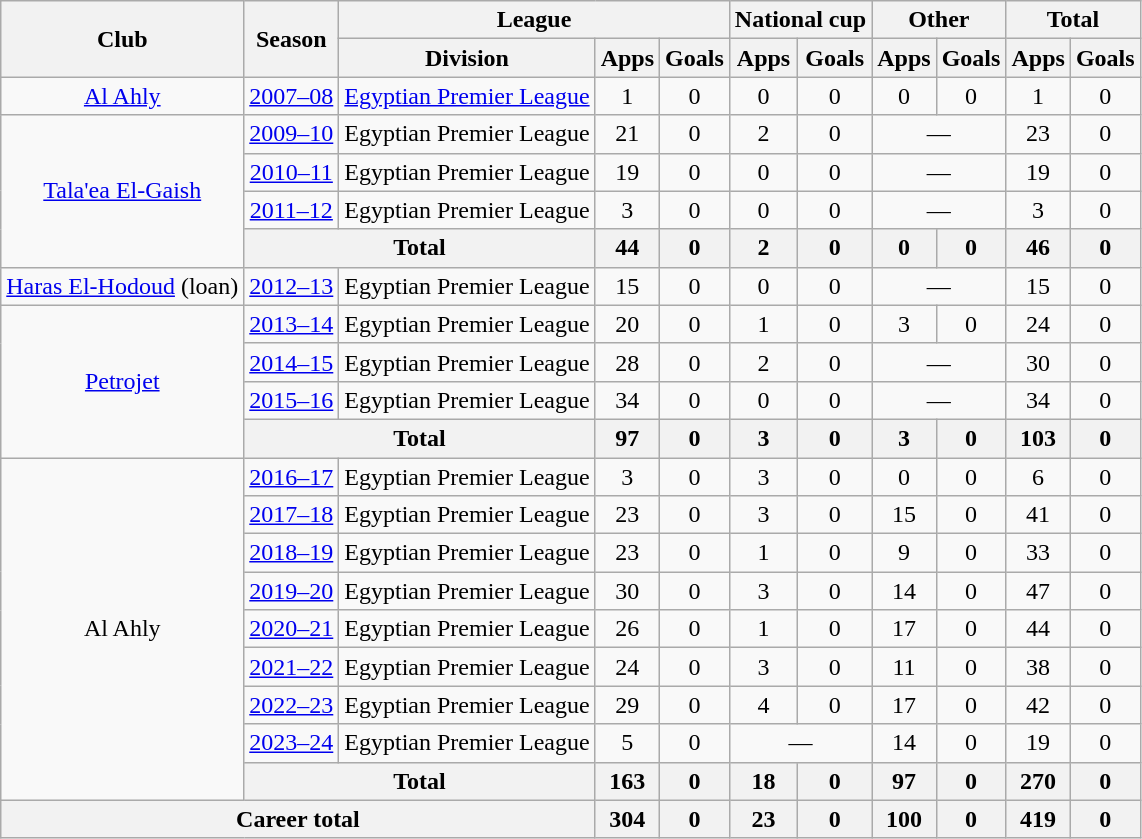<table class=wikitable style=text-align:center>
<tr>
<th rowspan="2">Club</th>
<th rowspan="2">Season</th>
<th colspan="3">League</th>
<th colspan="2">National cup</th>
<th colspan="2">Other</th>
<th colspan="2">Total</th>
</tr>
<tr>
<th>Division</th>
<th>Apps</th>
<th>Goals</th>
<th>Apps</th>
<th>Goals</th>
<th>Apps</th>
<th>Goals</th>
<th>Apps</th>
<th>Goals</th>
</tr>
<tr>
<td><a href='#'>Al Ahly</a></td>
<td><a href='#'>2007–08</a></td>
<td><a href='#'>Egyptian Premier League</a></td>
<td>1</td>
<td>0</td>
<td>0</td>
<td>0</td>
<td>0</td>
<td>0</td>
<td>1</td>
<td>0</td>
</tr>
<tr>
<td rowspan="4"><a href='#'>Tala'ea El-Gaish</a></td>
<td><a href='#'>2009–10</a></td>
<td>Egyptian Premier League</td>
<td>21</td>
<td>0</td>
<td>2</td>
<td>0</td>
<td colspan=2>—</td>
<td>23</td>
<td>0</td>
</tr>
<tr>
<td><a href='#'>2010–11</a></td>
<td>Egyptian Premier League</td>
<td>19</td>
<td>0</td>
<td>0</td>
<td>0</td>
<td colspan=2>—</td>
<td>19</td>
<td>0</td>
</tr>
<tr>
<td><a href='#'>2011–12</a></td>
<td>Egyptian Premier League</td>
<td>3</td>
<td>0</td>
<td>0</td>
<td>0</td>
<td colspan=2>—</td>
<td>3</td>
<td>0</td>
</tr>
<tr>
<th colspan="2">Total</th>
<th>44</th>
<th>0</th>
<th>2</th>
<th>0</th>
<th>0</th>
<th>0</th>
<th>46</th>
<th>0</th>
</tr>
<tr>
<td><a href='#'>Haras El-Hodoud</a> (loan)</td>
<td><a href='#'>2012–13</a></td>
<td>Egyptian Premier League</td>
<td>15</td>
<td>0</td>
<td>0</td>
<td>0</td>
<td colspan=2>—</td>
<td>15</td>
<td>0</td>
</tr>
<tr>
<td rowspan="4"><a href='#'>Petrojet</a></td>
<td><a href='#'>2013–14</a></td>
<td>Egyptian Premier League</td>
<td>20</td>
<td>0</td>
<td>1</td>
<td>0</td>
<td>3</td>
<td>0</td>
<td>24</td>
<td>0</td>
</tr>
<tr>
<td><a href='#'>2014–15</a></td>
<td>Egyptian Premier League</td>
<td>28</td>
<td>0</td>
<td>2</td>
<td>0</td>
<td colspan=2>—</td>
<td>30</td>
<td>0</td>
</tr>
<tr>
<td><a href='#'>2015–16</a></td>
<td>Egyptian Premier League</td>
<td>34</td>
<td>0</td>
<td>0</td>
<td>0</td>
<td colspan=2>—</td>
<td>34</td>
<td>0</td>
</tr>
<tr>
<th colspan="2">Total</th>
<th>97</th>
<th>0</th>
<th>3</th>
<th>0</th>
<th>3</th>
<th>0</th>
<th>103</th>
<th>0</th>
</tr>
<tr>
<td rowspan="9">Al Ahly</td>
<td><a href='#'>2016–17</a></td>
<td>Egyptian Premier League</td>
<td>3</td>
<td>0</td>
<td>3</td>
<td>0</td>
<td>0</td>
<td>0</td>
<td>6</td>
<td>0</td>
</tr>
<tr>
<td><a href='#'>2017–18</a></td>
<td>Egyptian Premier League</td>
<td>23</td>
<td>0</td>
<td>3</td>
<td>0</td>
<td>15</td>
<td>0</td>
<td>41</td>
<td>0</td>
</tr>
<tr>
<td><a href='#'>2018–19</a></td>
<td>Egyptian Premier League</td>
<td>23</td>
<td>0</td>
<td>1</td>
<td>0</td>
<td>9</td>
<td>0</td>
<td>33</td>
<td>0</td>
</tr>
<tr>
<td><a href='#'>2019–20</a></td>
<td>Egyptian Premier League</td>
<td>30</td>
<td>0</td>
<td>3</td>
<td>0</td>
<td>14</td>
<td>0</td>
<td>47</td>
<td>0</td>
</tr>
<tr>
<td><a href='#'>2020–21</a></td>
<td>Egyptian Premier League</td>
<td>26</td>
<td>0</td>
<td>1</td>
<td>0</td>
<td>17</td>
<td>0</td>
<td>44</td>
<td>0</td>
</tr>
<tr>
<td><a href='#'>2021–22</a></td>
<td>Egyptian Premier League</td>
<td>24</td>
<td>0</td>
<td>3</td>
<td>0</td>
<td>11</td>
<td>0</td>
<td>38</td>
<td>0</td>
</tr>
<tr>
<td><a href='#'>2022–23</a></td>
<td>Egyptian Premier League</td>
<td>29</td>
<td>0</td>
<td>4</td>
<td>0</td>
<td>17</td>
<td>0</td>
<td>42</td>
<td>0</td>
</tr>
<tr>
<td><a href='#'>2023–24</a></td>
<td>Egyptian Premier League</td>
<td>5</td>
<td>0</td>
<td colspan="2">—</td>
<td>14</td>
<td>0</td>
<td>19</td>
<td>0</td>
</tr>
<tr>
<th colspan="2">Total</th>
<th>163</th>
<th>0</th>
<th>18</th>
<th>0</th>
<th>97</th>
<th>0</th>
<th>270</th>
<th>0</th>
</tr>
<tr>
<th colspan=3>Career total</th>
<th>304</th>
<th>0</th>
<th>23</th>
<th>0</th>
<th>100</th>
<th>0</th>
<th>419</th>
<th>0</th>
</tr>
</table>
